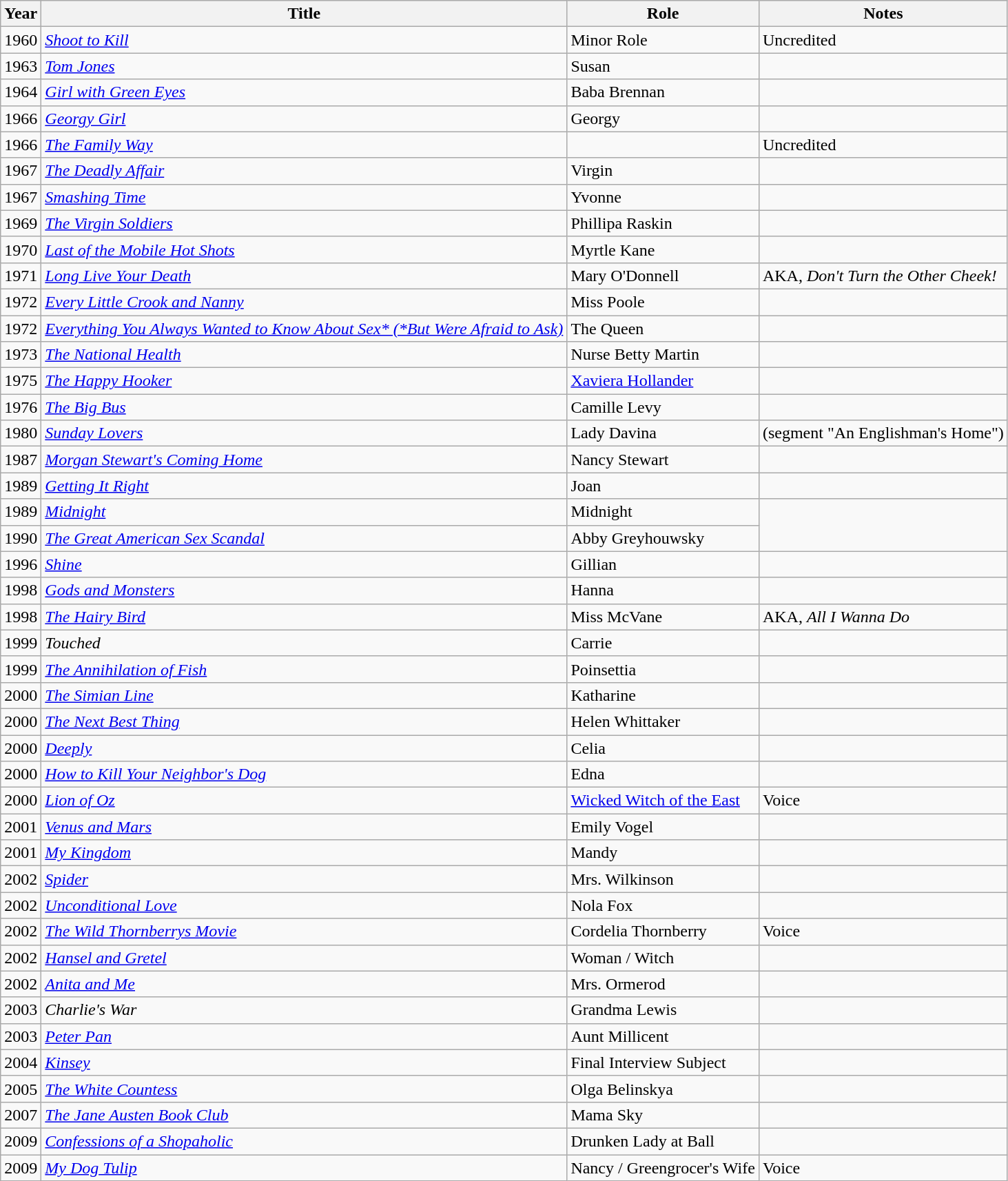<table class="wikitable sortable">
<tr>
<th>Year</th>
<th>Title</th>
<th>Role</th>
<th class="unsortable">Notes</th>
</tr>
<tr>
<td>1960</td>
<td><em><a href='#'>Shoot to Kill</a></em></td>
<td>Minor Role</td>
<td>Uncredited</td>
</tr>
<tr>
<td>1963</td>
<td><em><a href='#'>Tom Jones</a></em></td>
<td>Susan</td>
<td></td>
</tr>
<tr>
<td>1964</td>
<td><em><a href='#'>Girl with Green Eyes</a></em></td>
<td>Baba Brennan</td>
<td></td>
</tr>
<tr>
<td>1966</td>
<td><em><a href='#'>Georgy Girl</a></em></td>
<td>Georgy</td>
<td></td>
</tr>
<tr>
<td>1966</td>
<td><em><a href='#'>The Family Way</a></em></td>
<td></td>
<td>Uncredited</td>
</tr>
<tr>
<td>1967</td>
<td><em><a href='#'>The Deadly Affair</a></em></td>
<td>Virgin</td>
<td></td>
</tr>
<tr>
<td>1967</td>
<td><em><a href='#'>Smashing Time</a></em></td>
<td>Yvonne</td>
<td></td>
</tr>
<tr>
<td>1969</td>
<td><em><a href='#'>The Virgin Soldiers</a></em></td>
<td>Phillipa Raskin</td>
<td></td>
</tr>
<tr>
<td>1970</td>
<td><em><a href='#'>Last of the Mobile Hot Shots</a></em></td>
<td>Myrtle Kane</td>
<td></td>
</tr>
<tr>
<td>1971</td>
<td><em><a href='#'>Long Live Your Death</a></em></td>
<td>Mary O'Donnell</td>
<td>AKA, <em>Don't Turn the Other Cheek!</em></td>
</tr>
<tr>
<td>1972</td>
<td><em><a href='#'>Every Little Crook and Nanny</a></em></td>
<td>Miss Poole</td>
<td></td>
</tr>
<tr>
<td>1972</td>
<td><em><a href='#'>Everything You Always Wanted to Know About Sex* (*But Were Afraid to Ask)</a></em></td>
<td>The Queen</td>
<td></td>
</tr>
<tr>
<td>1973</td>
<td><em><a href='#'>The National Health</a></em></td>
<td>Nurse Betty Martin</td>
<td></td>
</tr>
<tr>
<td>1975</td>
<td><em><a href='#'>The Happy Hooker</a></em></td>
<td><a href='#'>Xaviera Hollander</a></td>
<td></td>
</tr>
<tr>
<td>1976</td>
<td><em><a href='#'>The Big Bus</a></em></td>
<td>Camille Levy</td>
<td></td>
</tr>
<tr>
<td>1980</td>
<td><em><a href='#'>Sunday Lovers</a></em></td>
<td>Lady Davina</td>
<td>(segment "An Englishman's Home")</td>
</tr>
<tr>
<td>1987</td>
<td><em><a href='#'>Morgan Stewart's Coming Home</a></em></td>
<td>Nancy Stewart</td>
<td></td>
</tr>
<tr>
<td>1989</td>
<td><em><a href='#'>Getting It Right</a></em></td>
<td>Joan</td>
<td></td>
</tr>
<tr>
<td>1989</td>
<td><em><a href='#'>Midnight</a></em></td>
<td>Midnight</td>
</tr>
<tr>
<td>1990</td>
<td><em><a href='#'>The Great American Sex Scandal</a></em></td>
<td>Abby Greyhouwsky</td>
</tr>
<tr>
<td>1996</td>
<td><em><a href='#'>Shine</a></em></td>
<td>Gillian</td>
<td></td>
</tr>
<tr>
<td>1998</td>
<td><em><a href='#'>Gods and Monsters</a></em></td>
<td>Hanna</td>
<td></td>
</tr>
<tr>
<td>1998</td>
<td><em><a href='#'>The Hairy Bird</a></em></td>
<td>Miss McVane</td>
<td>AKA, <em>All I Wanna Do</em></td>
</tr>
<tr>
<td>1999</td>
<td><em>Touched</em></td>
<td>Carrie</td>
<td></td>
</tr>
<tr>
<td>1999</td>
<td><em><a href='#'>The Annihilation of Fish</a></em></td>
<td>Poinsettia</td>
<td></td>
</tr>
<tr>
<td>2000</td>
<td><em><a href='#'>The Simian Line</a></em></td>
<td>Katharine</td>
<td></td>
</tr>
<tr>
<td>2000</td>
<td><em><a href='#'>The Next Best Thing</a></em></td>
<td>Helen Whittaker</td>
<td></td>
</tr>
<tr>
<td>2000</td>
<td><em><a href='#'>Deeply</a></em></td>
<td>Celia</td>
<td></td>
</tr>
<tr>
<td>2000</td>
<td><em><a href='#'>How to Kill Your Neighbor's Dog</a></em></td>
<td>Edna</td>
<td></td>
</tr>
<tr>
<td>2000</td>
<td><em><a href='#'>Lion of Oz</a></em></td>
<td><a href='#'>Wicked Witch of the East</a></td>
<td>Voice</td>
</tr>
<tr>
<td>2001</td>
<td><em><a href='#'>Venus and Mars</a></em></td>
<td>Emily Vogel</td>
<td></td>
</tr>
<tr>
<td>2001</td>
<td><em><a href='#'>My Kingdom</a></em></td>
<td>Mandy</td>
<td></td>
</tr>
<tr>
<td>2002</td>
<td><em><a href='#'>Spider</a></em></td>
<td>Mrs. Wilkinson</td>
<td></td>
</tr>
<tr>
<td>2002</td>
<td><em><a href='#'>Unconditional Love</a></em></td>
<td>Nola Fox</td>
<td></td>
</tr>
<tr>
<td>2002</td>
<td><em><a href='#'>The Wild Thornberrys Movie</a></em></td>
<td>Cordelia Thornberry</td>
<td>Voice</td>
</tr>
<tr>
<td>2002</td>
<td><em><a href='#'>Hansel and Gretel</a></em></td>
<td>Woman / Witch</td>
<td></td>
</tr>
<tr>
<td>2002</td>
<td><em><a href='#'>Anita and Me</a></em></td>
<td>Mrs. Ormerod</td>
<td></td>
</tr>
<tr>
<td>2003</td>
<td><em>Charlie's War</em></td>
<td>Grandma Lewis</td>
<td></td>
</tr>
<tr>
<td>2003</td>
<td><em><a href='#'>Peter Pan</a></em></td>
<td>Aunt Millicent</td>
<td></td>
</tr>
<tr>
<td>2004</td>
<td><em><a href='#'>Kinsey</a></em></td>
<td>Final Interview Subject</td>
<td></td>
</tr>
<tr>
<td>2005</td>
<td><em><a href='#'>The White Countess</a></em></td>
<td>Olga Belinskya</td>
<td></td>
</tr>
<tr>
<td>2007</td>
<td><em><a href='#'>The Jane Austen Book Club</a></em></td>
<td>Mama Sky</td>
<td></td>
</tr>
<tr>
<td>2009</td>
<td><em><a href='#'>Confessions of a Shopaholic</a></em></td>
<td>Drunken Lady at Ball</td>
<td></td>
</tr>
<tr>
<td>2009</td>
<td><em><a href='#'>My Dog Tulip</a></em></td>
<td>Nancy / Greengrocer's Wife</td>
<td>Voice</td>
</tr>
</table>
